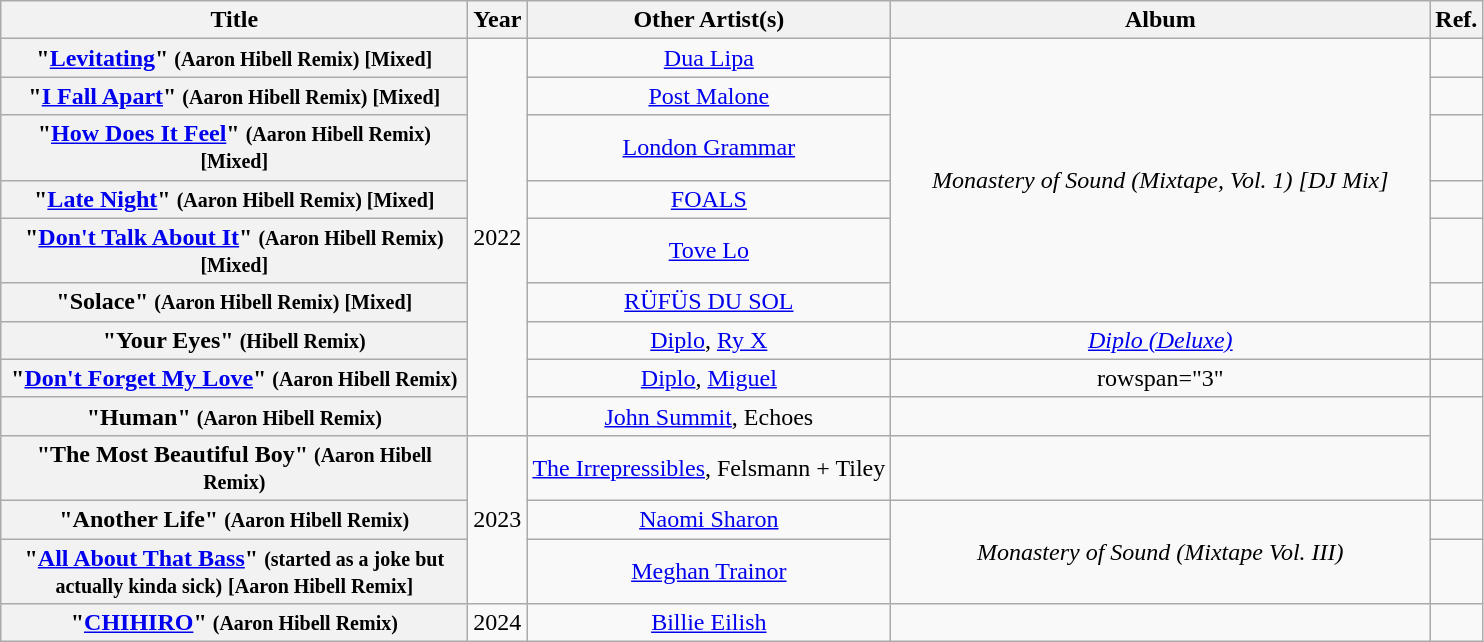<table class="wikitable plainrowheaders" style="text-align:center;">
<tr>
<th scope="col" style="width:19em;">Title</th>
<th scope="col" style="width:1em;">Year</th>
<th>Other Artist(s)</th>
<th scope="col" style="width:22em;">Album</th>
<th>Ref.</th>
</tr>
<tr>
<th scope="row">"<a href='#'>Levitating</a>" <small>(Aaron Hibell Remix) [Mixed]</small></th>
<td rowspan="9">2022</td>
<td><a href='#'>Dua Lipa</a></td>
<td rowspan="6"><em>Monastery of Sound (Mixtape, Vol. 1) [DJ Mix]</em></td>
<td></td>
</tr>
<tr>
<th scope="row">"<a href='#'>I Fall Apart</a>" <small>(Aaron Hibell Remix) [Mixed]</small></th>
<td><a href='#'>Post Malone</a></td>
<td></td>
</tr>
<tr>
<th scope="row">"<a href='#'>How Does It Feel</a>" <small>(Aaron Hibell Remix) [Mixed]</small></th>
<td><a href='#'>London Grammar</a></td>
<td></td>
</tr>
<tr>
<th scope="row">"<a href='#'>Late Night</a>" <small>(Aaron Hibell Remix) [Mixed]</small></th>
<td><a href='#'>FOALS</a></td>
<td></td>
</tr>
<tr>
<th scope="row">"<a href='#'>Don't Talk About It</a>" <small>(Aaron Hibell Remix) [Mixed]</small></th>
<td><a href='#'>Tove Lo</a></td>
<td></td>
</tr>
<tr>
<th scope="row">"Solace" <small>(Aaron Hibell Remix) [Mixed]</small></th>
<td><a href='#'>RÜFÜS DU SOL</a></td>
<td></td>
</tr>
<tr>
<th scope="row">"Your Eyes" <small>(Hibell Remix)</small></th>
<td><a href='#'>Diplo</a>, <a href='#'>Ry X</a></td>
<td><em><a href='#'>Diplo (Deluxe)</a></em></td>
<td></td>
</tr>
<tr>
<th scope="row">"<a href='#'>Don't Forget My Love</a>" <small>(Aaron Hibell Remix)</small></th>
<td><a href='#'>Diplo</a>, <a href='#'>Miguel</a></td>
<td>rowspan="3" </td>
<td></td>
</tr>
<tr>
<th scope="row">"Human" <small>(Aaron Hibell Remix)</small></th>
<td><a href='#'>John Summit</a>, Echoes</td>
<td></td>
</tr>
<tr>
<th scope="row">"The Most Beautiful Boy" <small>(Aaron Hibell Remix)</small></th>
<td rowspan="3">2023</td>
<td><a href='#'>The Irrepressibles</a>, Felsmann + Tiley</td>
<td></td>
</tr>
<tr>
<th scope="row">"Another Life" <small>(Aaron Hibell Remix)</small></th>
<td><a href='#'>Naomi Sharon</a></td>
<td rowspan="2"><em>Monastery of Sound (Mixtape Vol. III)</em></td>
<td></td>
</tr>
<tr>
<th scope="row">"<a href='#'>All About That Bass</a>" <small>(started as a joke but actually kinda sick)</small> <small>[Aaron Hibell Remix]</small></th>
<td><a href='#'>Meghan Trainor</a></td>
<td></td>
</tr>
<tr>
<th scope="row">"<a href='#'>CHIHIRO</a>" <small>(Aaron Hibell Remix)</small></th>
<td>2024</td>
<td><a href='#'>Billie Eilish</a></td>
<td></td>
<td></td>
</tr>
</table>
